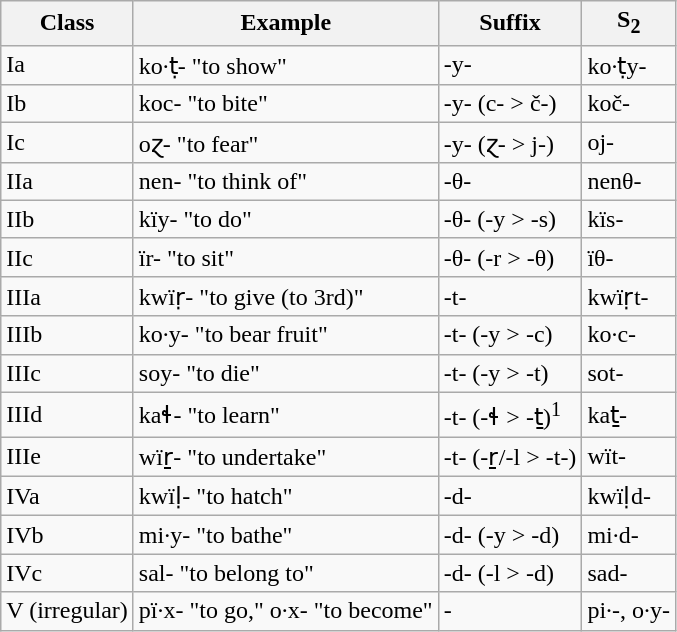<table class="wikitable">
<tr>
<th>Class</th>
<th>Example</th>
<th>Suffix</th>
<th>S<sub>2</sub></th>
</tr>
<tr>
<td>Ia</td>
<td>ko·ṭ- "to show"</td>
<td>-y-</td>
<td>ko·ṭy-</td>
</tr>
<tr>
<td>Ib</td>
<td>koc- "to bite"</td>
<td>-y- (c- > č-)</td>
<td>koč-</td>
</tr>
<tr>
<td>Ic</td>
<td>oɀ- "to fear"</td>
<td>-y- (ɀ- > j-)</td>
<td>oj-</td>
</tr>
<tr>
<td>IIa</td>
<td>nen- "to think of"</td>
<td>-θ-</td>
<td>nenθ-</td>
</tr>
<tr>
<td>IIb</td>
<td>kïy- "to do"</td>
<td>-θ- (-y > -s)</td>
<td>kïs-</td>
</tr>
<tr>
<td>IIc</td>
<td>ïr- "to sit"</td>
<td>-θ- (-r > -θ)</td>
<td>ïθ-</td>
</tr>
<tr>
<td>IIIa</td>
<td>kwïṛ- "to give (to 3rd)"</td>
<td>-t-</td>
<td>kwïṛt-</td>
</tr>
<tr>
<td>IIIb</td>
<td>ko·y- "to bear fruit"</td>
<td>-t- (-y > -c)</td>
<td>ko·c-</td>
</tr>
<tr>
<td>IIIc</td>
<td>soy- "to die"</td>
<td>-t- (-y > -t)</td>
<td>sot-</td>
</tr>
<tr>
<td>IIId</td>
<td>kaɬ- "to learn"</td>
<td>-t- (-ɬ > -ṯ)<sup>1</sup></td>
<td>kaṯ-</td>
</tr>
<tr>
<td>IIIe</td>
<td>wïṟ- "to undertake"</td>
<td>-t- (-ṟ/-l > -t-)</td>
<td>wït-</td>
</tr>
<tr>
<td>IVa</td>
<td>kwïḷ- "to hatch"</td>
<td>-d-</td>
<td>kwïḷd-</td>
</tr>
<tr>
<td>IVb</td>
<td>mi·y- "to bathe"</td>
<td>-d- (-y > -d)</td>
<td>mi·d-</td>
</tr>
<tr>
<td>IVc</td>
<td>sal- "to belong to"</td>
<td>-d- (-l > -d)</td>
<td>sad-</td>
</tr>
<tr>
<td>V (irregular)</td>
<td>pï·x- "to go," o·x- "to become"</td>
<td>-</td>
<td>pi·-, o·y-</td>
</tr>
</table>
